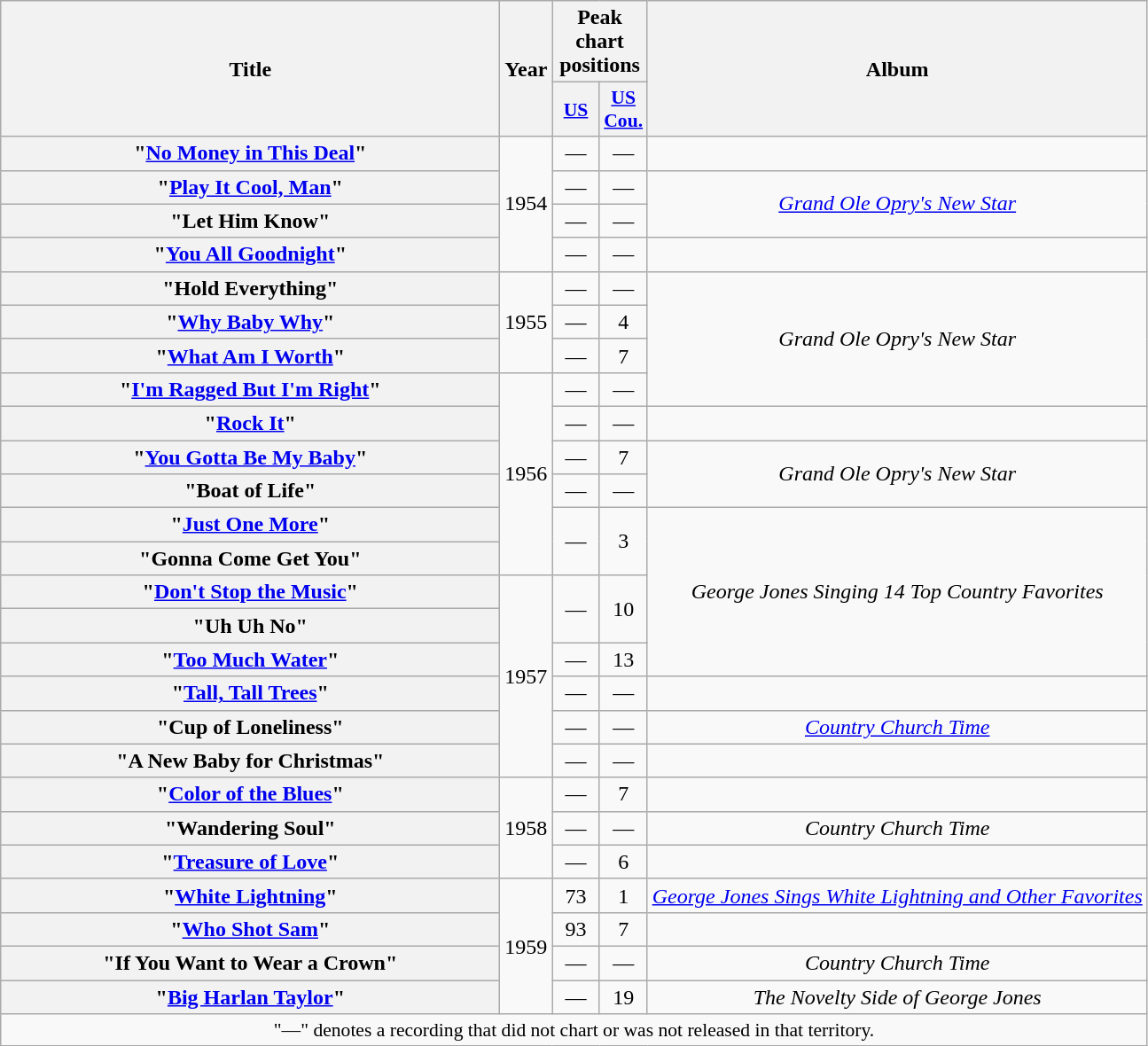<table class="wikitable plainrowheaders" style="text-align:center;" border="1">
<tr>
<th scope="col" rowspan="2" style="width:23em;">Title</th>
<th scope="col" rowspan="2">Year</th>
<th scope="col" colspan="2">Peak chart<br>positions</th>
<th scope="col" rowspan="2">Album</th>
</tr>
<tr>
<th scope="col" style="width:2em;font-size:90%;"><a href='#'>US</a><br></th>
<th scope="col" style="width:2em;font-size:90%;"><a href='#'>US<br>Cou.</a><br></th>
</tr>
<tr>
<th scope="row">"<a href='#'>No Money in This Deal</a>"</th>
<td rowspan="4">1954</td>
<td>—</td>
<td>—</td>
<td></td>
</tr>
<tr>
<th scope="row">"<a href='#'>Play It Cool, Man</a>"</th>
<td>—</td>
<td>—</td>
<td rowspan="2"><em><a href='#'>Grand Ole Opry's New Star</a></em></td>
</tr>
<tr>
<th scope="row">"Let Him Know"</th>
<td>—</td>
<td>—</td>
</tr>
<tr>
<th scope="row">"<a href='#'>You All Goodnight</a>"</th>
<td>—</td>
<td>—</td>
<td></td>
</tr>
<tr>
<th scope="row">"Hold Everything"</th>
<td rowspan="3">1955</td>
<td>—</td>
<td>—</td>
<td rowspan="4"><em>Grand Ole Opry's New Star</em></td>
</tr>
<tr>
<th scope="row">"<a href='#'>Why Baby Why</a>"</th>
<td>—</td>
<td>4</td>
</tr>
<tr>
<th scope="row">"<a href='#'>What Am I Worth</a>"</th>
<td>—</td>
<td>7</td>
</tr>
<tr>
<th scope="row">"<a href='#'>I'm Ragged But I'm Right</a>"</th>
<td rowspan="6">1956</td>
<td>—</td>
<td>—</td>
</tr>
<tr>
<th scope="row">"<a href='#'>Rock It</a>" </th>
<td>—</td>
<td>—</td>
<td></td>
</tr>
<tr>
<th scope="row">"<a href='#'>You Gotta Be My Baby</a>"</th>
<td>—</td>
<td>7</td>
<td rowspan="2"><em>Grand Ole Opry's New Star</em></td>
</tr>
<tr>
<th scope="row">"Boat of Life"</th>
<td>—</td>
<td>—</td>
</tr>
<tr>
<th scope="row">"<a href='#'>Just One More</a>"</th>
<td rowspan="2">—</td>
<td rowspan="2">3</td>
<td rowspan="5"><em>George Jones Singing 14 Top Country Favorites</em></td>
</tr>
<tr>
<th scope="row">"Gonna Come Get You"</th>
</tr>
<tr>
<th scope="row">"<a href='#'>Don't Stop the Music</a>"</th>
<td rowspan="6">1957</td>
<td rowspan="2">—</td>
<td rowspan="2">10</td>
</tr>
<tr>
<th scope="row">"Uh Uh No"</th>
</tr>
<tr>
<th scope="row">"<a href='#'>Too Much Water</a>"</th>
<td>—</td>
<td>13</td>
</tr>
<tr>
<th scope="row">"<a href='#'>Tall, Tall Trees</a>"</th>
<td>—</td>
<td>—</td>
<td></td>
</tr>
<tr>
<th scope="row">"Cup of Loneliness"</th>
<td>—</td>
<td>—</td>
<td><em><a href='#'>Country Church Time</a></em></td>
</tr>
<tr>
<th scope="row">"A New Baby for Christmas"</th>
<td>—</td>
<td>—</td>
<td></td>
</tr>
<tr>
<th scope="row">"<a href='#'>Color of the Blues</a>"</th>
<td rowspan="3">1958</td>
<td>—</td>
<td>7</td>
<td></td>
</tr>
<tr>
<th scope="row">"Wandering Soul"</th>
<td>—</td>
<td>—</td>
<td><em>Country Church Time</em></td>
</tr>
<tr>
<th scope="row">"<a href='#'>Treasure of Love</a>"</th>
<td>—</td>
<td>6</td>
<td></td>
</tr>
<tr>
<th scope="row">"<a href='#'>White Lightning</a>"</th>
<td rowspan="4">1959</td>
<td>73</td>
<td>1</td>
<td><em><a href='#'>George Jones Sings White Lightning and Other Favorites</a></em></td>
</tr>
<tr>
<th scope="row">"<a href='#'>Who Shot Sam</a>"</th>
<td>93</td>
<td>7</td>
<td></td>
</tr>
<tr>
<th scope="row">"If You Want to Wear a Crown"</th>
<td>—</td>
<td>—</td>
<td><em>Country Church Time</em></td>
</tr>
<tr>
<th scope="row">"<a href='#'>Big Harlan Taylor</a>"</th>
<td>—</td>
<td>19</td>
<td><em>The Novelty Side of George Jones</em></td>
</tr>
<tr>
<td colspan="5" style="font-size:90%">"—" denotes a recording that did not chart or was not released in that territory.</td>
</tr>
</table>
